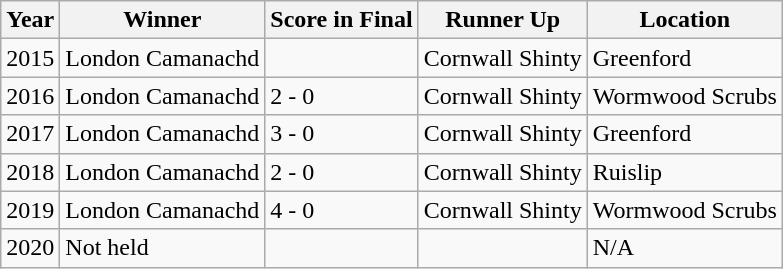<table class="wikitable">
<tr>
<th>Year</th>
<th>Winner</th>
<th>Score in Final</th>
<th>Runner Up</th>
<th>Location</th>
</tr>
<tr>
<td>2015</td>
<td>London Camanachd</td>
<td></td>
<td>Cornwall Shinty</td>
<td>Greenford</td>
</tr>
<tr>
<td>2016</td>
<td>London Camanachd</td>
<td>2 - 0</td>
<td>Cornwall Shinty</td>
<td>Wormwood Scrubs</td>
</tr>
<tr>
<td>2017</td>
<td>London Camanachd</td>
<td>3 - 0</td>
<td>Cornwall Shinty</td>
<td>Greenford</td>
</tr>
<tr>
<td>2018</td>
<td>London Camanachd</td>
<td>2 - 0</td>
<td>Cornwall Shinty</td>
<td>Ruislip</td>
</tr>
<tr>
<td>2019</td>
<td>London Camanachd</td>
<td>4 - 0</td>
<td>Cornwall Shinty</td>
<td>Wormwood Scrubs</td>
</tr>
<tr>
<td>2020</td>
<td>Not held</td>
<td></td>
<td></td>
<td>N/A</td>
</tr>
</table>
